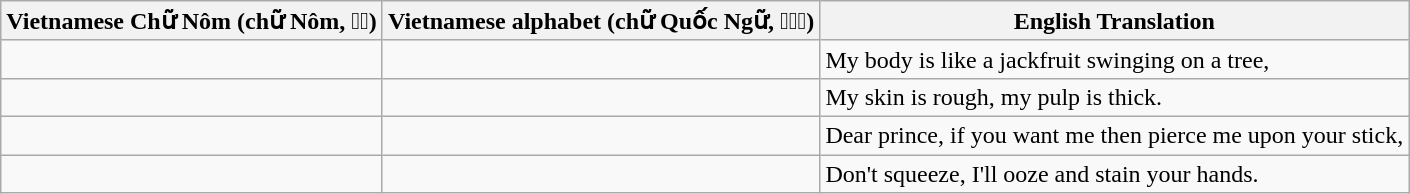<table class="wikitable">
<tr>
<th>Vietnamese Chữ Nôm (chữ Nôm, 𡨸喃)</th>
<th>Vietnamese alphabet (chữ Quốc Ngữ, 𡨸國語)</th>
<th>English Translation</th>
</tr>
<tr>
<td></td>
<td></td>
<td>My body is like a jackfruit swinging on a tree,</td>
</tr>
<tr>
<td></td>
<td></td>
<td>My skin is rough, my pulp is thick.</td>
</tr>
<tr>
<td></td>
<td></td>
<td>Dear prince, if you want me then pierce me upon your stick,</td>
</tr>
<tr>
<td></td>
<td></td>
<td>Don't squeeze, I'll ooze and stain your hands.</td>
</tr>
</table>
